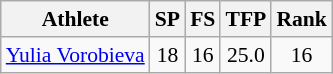<table class="wikitable" border="1" style="font-size:90%">
<tr>
<th>Athlete</th>
<th>SP</th>
<th>FS</th>
<th>TFP</th>
<th>Rank</th>
</tr>
<tr align=center>
<td align=left><a href='#'>Yulia Vorobieva</a></td>
<td>18</td>
<td>16</td>
<td>25.0</td>
<td>16</td>
</tr>
</table>
